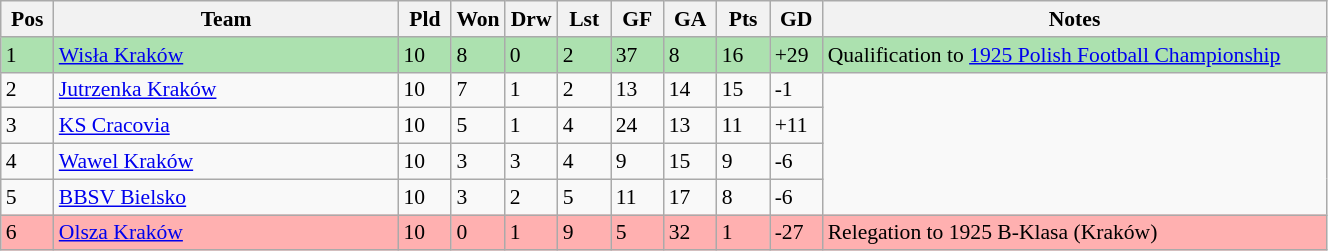<table class="wikitable" width=70% style="font-size:90%">
<tr>
<th width=4%>Pos</th>
<th width=26%>Team</th>
<th width=4%>Pld</th>
<th width=4%>Won</th>
<th width=4%>Drw</th>
<th width=4%>Lst</th>
<th width=4%>GF</th>
<th width=4%>GA</th>
<th width=4%>Pts</th>
<th width=4%>GD</th>
<th width=38%>Notes</th>
</tr>
<tr bgcolor=#ACE1AF>
<td>1</td>
<td><a href='#'>Wisła Kraków</a></td>
<td>10</td>
<td>8</td>
<td>0</td>
<td>2</td>
<td>37</td>
<td>8</td>
<td>16</td>
<td>+29</td>
<td rowspan=1>Qualification to <a href='#'>1925 Polish Football Championship</a></td>
</tr>
<tr>
<td>2</td>
<td><a href='#'>Jutrzenka Kraków</a></td>
<td>10</td>
<td>7</td>
<td>1</td>
<td>2</td>
<td>13</td>
<td>14</td>
<td>15</td>
<td>-1</td>
</tr>
<tr>
<td>3</td>
<td><a href='#'>KS Cracovia</a></td>
<td>10</td>
<td>5</td>
<td>1</td>
<td>4</td>
<td>24</td>
<td>13</td>
<td>11</td>
<td>+11</td>
</tr>
<tr>
<td>4</td>
<td><a href='#'>Wawel Kraków</a></td>
<td>10</td>
<td>3</td>
<td>3</td>
<td>4</td>
<td>9</td>
<td>15</td>
<td>9</td>
<td>-6</td>
</tr>
<tr>
<td>5</td>
<td><a href='#'>BBSV Bielsko</a></td>
<td>10</td>
<td>3</td>
<td>2</td>
<td>5</td>
<td>11</td>
<td>17</td>
<td>8</td>
<td>-6</td>
</tr>
<tr bgcolor=#ffb0b0>
<td>6</td>
<td><a href='#'>Olsza Kraków</a></td>
<td>10</td>
<td>0</td>
<td>1</td>
<td>9</td>
<td>5</td>
<td>32</td>
<td>1</td>
<td>-27</td>
<td rowspan=1>Relegation to 1925 B-Klasa (Kraków)</td>
</tr>
</table>
